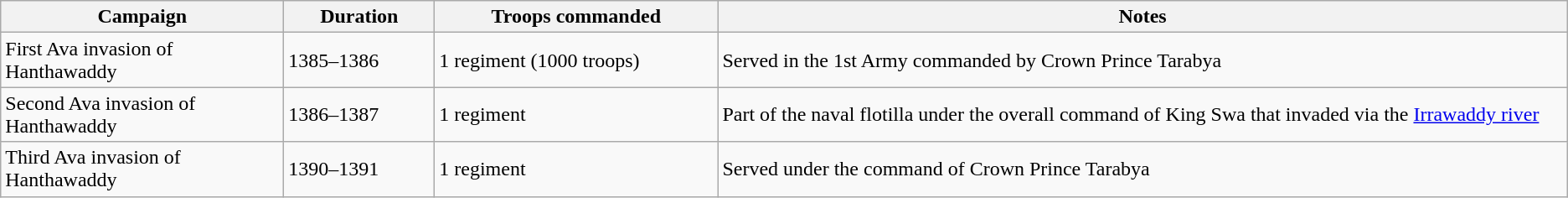<table class="wikitable" border="1">
<tr>
<th width=10%>Campaign</th>
<th width=5%>Duration</th>
<th width=10%>Troops commanded</th>
<th width=30%>Notes</th>
</tr>
<tr>
<td>First Ava invasion of Hanthawaddy</td>
<td>1385–1386</td>
<td>1 regiment (1000 troops)</td>
<td>Served in the 1st Army commanded by Crown Prince Tarabya</td>
</tr>
<tr>
<td>Second Ava invasion of Hanthawaddy</td>
<td>1386–1387</td>
<td>1 regiment</td>
<td>Part of the naval flotilla under the overall command of King Swa that invaded via the <a href='#'>Irrawaddy river</a></td>
</tr>
<tr>
<td>Third Ava invasion of Hanthawaddy</td>
<td>1390–1391</td>
<td>1 regiment</td>
<td>Served under the command of Crown Prince Tarabya</td>
</tr>
</table>
